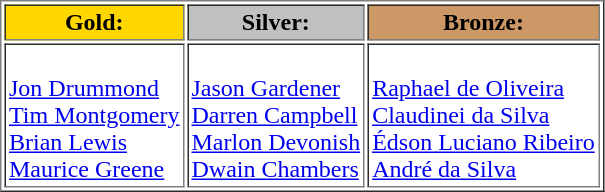<table border="1" Cellpadding="2">
<tr>
<td style="text-align:center;background-color:gold;"><strong>Gold:</strong></td>
<td style="text-align:center;background-color:silver;"><strong>Silver:</strong></td>
<td style="text-align:center;background-color:#CC9966;"><strong>Bronze:</strong></td>
</tr>
<tr>
<td><br><a href='#'>Jon Drummond</a><br><a href='#'>Tim Montgomery</a><br><a href='#'>Brian Lewis</a><br><a href='#'>Maurice Greene</a></td>
<td><br><a href='#'>Jason Gardener</a><br><a href='#'>Darren Campbell</a><br><a href='#'>Marlon Devonish</a><br><a href='#'>Dwain Chambers</a></td>
<td><br><a href='#'>Raphael de Oliveira</a><br><a href='#'>Claudinei da Silva</a><br><a href='#'>Édson Luciano Ribeiro</a><br><a href='#'>André da Silva</a></td>
</tr>
</table>
